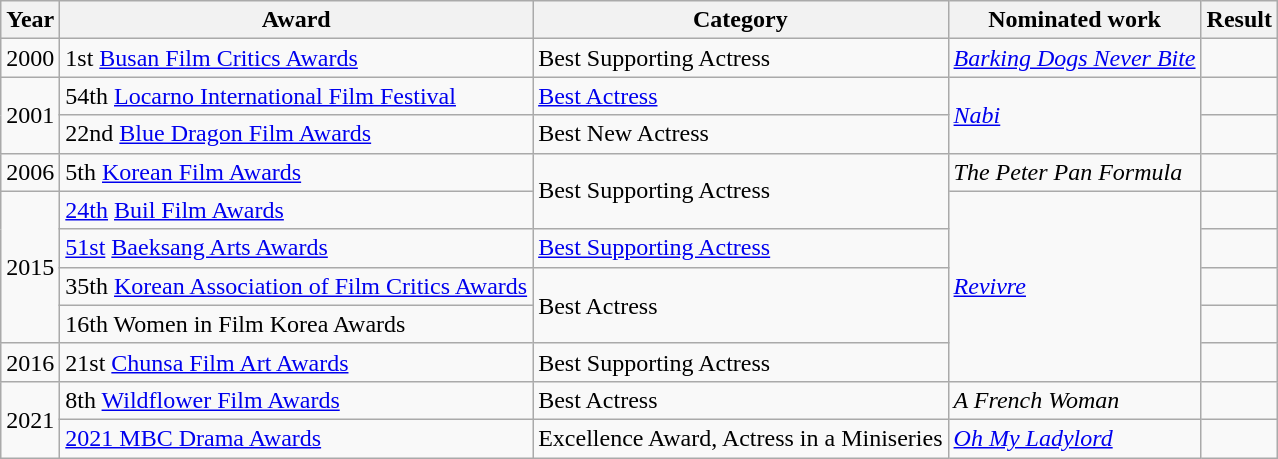<table class="wikitable sortable">
<tr>
<th>Year</th>
<th>Award</th>
<th>Category</th>
<th>Nominated work</th>
<th>Result</th>
</tr>
<tr>
<td>2000</td>
<td>1st <a href='#'>Busan Film Critics Awards</a></td>
<td>Best Supporting Actress</td>
<td><em><a href='#'>Barking Dogs Never Bite</a></em></td>
<td></td>
</tr>
<tr>
<td rowspan="2">2001</td>
<td>54th <a href='#'>Locarno International Film Festival</a></td>
<td><a href='#'>Best Actress</a></td>
<td rowspan="2"><em><a href='#'>Nabi</a></em></td>
<td></td>
</tr>
<tr>
<td>22nd <a href='#'>Blue Dragon Film Awards</a></td>
<td>Best New Actress</td>
<td></td>
</tr>
<tr>
<td>2006</td>
<td>5th <a href='#'>Korean Film Awards</a></td>
<td rowspan="2">Best Supporting Actress</td>
<td><em>The Peter Pan Formula</em></td>
<td></td>
</tr>
<tr>
<td rowspan="4">2015</td>
<td><a href='#'>24th</a> <a href='#'>Buil Film Awards</a></td>
<td rowspan="5"><em><a href='#'>Revivre</a></em></td>
<td></td>
</tr>
<tr>
<td><a href='#'>51st</a> <a href='#'>Baeksang Arts Awards</a></td>
<td><a href='#'>Best Supporting Actress</a></td>
<td></td>
</tr>
<tr>
<td>35th <a href='#'>Korean Association of Film Critics Awards</a></td>
<td rowspan="2">Best Actress</td>
<td></td>
</tr>
<tr>
<td>16th Women in Film Korea Awards</td>
<td></td>
</tr>
<tr>
<td>2016</td>
<td>21st <a href='#'>Chunsa Film Art Awards</a></td>
<td>Best Supporting Actress</td>
<td></td>
</tr>
<tr>
<td rowspan="2">2021</td>
<td>8th <a href='#'>Wildflower Film Awards</a></td>
<td>Best Actress</td>
<td><em>A French Woman </em></td>
<td></td>
</tr>
<tr>
<td><a href='#'>2021 MBC Drama Awards</a></td>
<td>Excellence Award, Actress in a Miniseries</td>
<td><em><a href='#'>Oh My Ladylord</a></em></td>
<td></td>
</tr>
</table>
